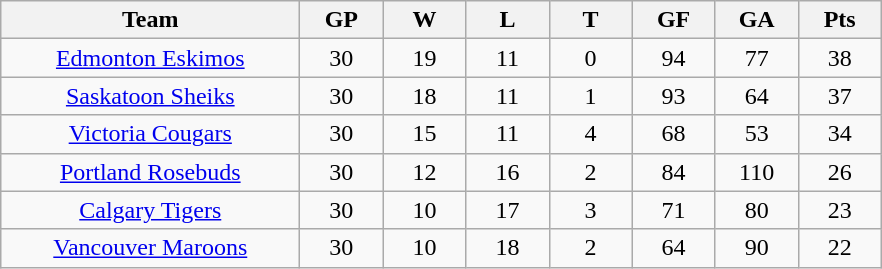<table class="wikitable" style="text-align:center;">
<tr>
<th style="width:12em">Team</th>
<th style="width:3em">GP</th>
<th style="width:3em">W</th>
<th style="width:3em">L</th>
<th style="width:3em">T</th>
<th style="width:3em">GF</th>
<th style="width:3em">GA</th>
<th style="width:3em">Pts</th>
</tr>
<tr>
<td><a href='#'>Edmonton Eskimos</a></td>
<td>30</td>
<td>19</td>
<td>11</td>
<td>0</td>
<td>94</td>
<td>77</td>
<td>38</td>
</tr>
<tr>
<td><a href='#'>Saskatoon Sheiks</a></td>
<td>30</td>
<td>18</td>
<td>11</td>
<td>1</td>
<td>93</td>
<td>64</td>
<td>37</td>
</tr>
<tr>
<td><a href='#'>Victoria Cougars</a></td>
<td>30</td>
<td>15</td>
<td>11</td>
<td>4</td>
<td>68</td>
<td>53</td>
<td>34</td>
</tr>
<tr>
<td><a href='#'>Portland Rosebuds</a></td>
<td>30</td>
<td>12</td>
<td>16</td>
<td>2</td>
<td>84</td>
<td>110</td>
<td>26</td>
</tr>
<tr>
<td><a href='#'>Calgary Tigers</a></td>
<td>30</td>
<td>10</td>
<td>17</td>
<td>3</td>
<td>71</td>
<td>80</td>
<td>23</td>
</tr>
<tr>
<td><a href='#'>Vancouver Maroons</a></td>
<td>30</td>
<td>10</td>
<td>18</td>
<td>2</td>
<td>64</td>
<td>90</td>
<td>22</td>
</tr>
</table>
